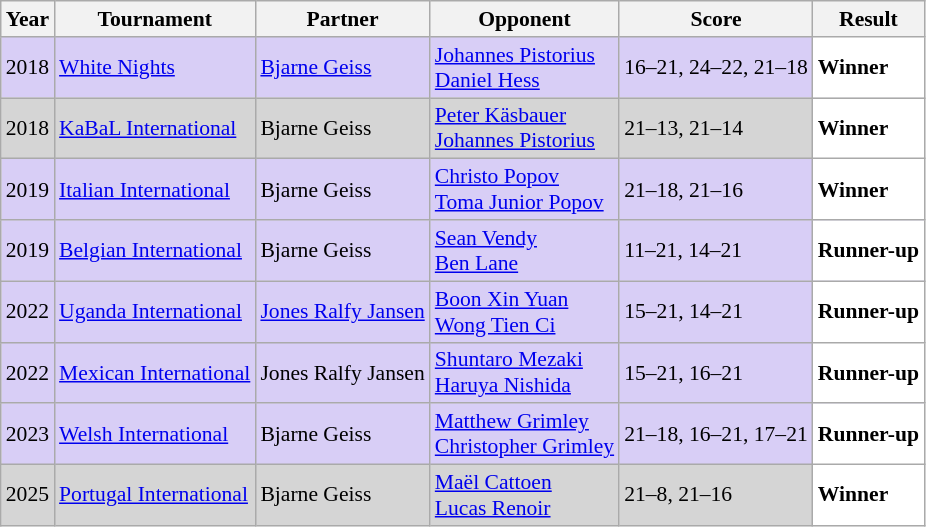<table class="sortable wikitable" style="font-size: 90%;">
<tr>
<th>Year</th>
<th>Tournament</th>
<th>Partner</th>
<th>Opponent</th>
<th>Score</th>
<th>Result</th>
</tr>
<tr style="background:#D8CEF6">
<td align="center">2018</td>
<td align="left"><a href='#'>White Nights</a></td>
<td align="left"> <a href='#'>Bjarne Geiss</a></td>
<td align="left"> <a href='#'>Johannes Pistorius</a><br> <a href='#'>Daniel Hess</a></td>
<td align="left">16–21, 24–22, 21–18</td>
<td style="text-align:left; background:white"> <strong>Winner</strong></td>
</tr>
<tr style="background:#D5D5D5">
<td align="center">2018</td>
<td align="left"><a href='#'>KaBaL International</a></td>
<td align="left"> Bjarne Geiss</td>
<td align="left"> <a href='#'>Peter Käsbauer</a><br> <a href='#'>Johannes Pistorius</a></td>
<td align="left">21–13, 21–14</td>
<td style="text-align:left; background:white"> <strong>Winner</strong></td>
</tr>
<tr style="background:#D8CEF6">
<td align="center">2019</td>
<td align="left"><a href='#'>Italian International</a></td>
<td align="left"> Bjarne Geiss</td>
<td align="left"> <a href='#'>Christo Popov</a><br> <a href='#'>Toma Junior Popov</a></td>
<td align="left">21–18, 21–16</td>
<td style="text-align:left; background:white"> <strong>Winner</strong></td>
</tr>
<tr style="background:#D8CEF6">
<td align="center">2019</td>
<td align="left"><a href='#'>Belgian International</a></td>
<td align="left"> Bjarne Geiss</td>
<td align="left"> <a href='#'>Sean Vendy</a> <br>  <a href='#'>Ben Lane</a></td>
<td align="left">11–21, 14–21</td>
<td style="text-align:left; background:white"> <strong>Runner-up</strong></td>
</tr>
<tr style="background:#D8CEF6">
<td align="center">2022</td>
<td align="left"><a href='#'>Uganda International</a></td>
<td align="left"> <a href='#'>Jones Ralfy Jansen</a></td>
<td align="left"> <a href='#'>Boon Xin Yuan</a><br> <a href='#'>Wong Tien Ci</a></td>
<td align="left">15–21, 14–21</td>
<td style="text-align:left; background:white"> <strong>Runner-up</strong></td>
</tr>
<tr style="background:#D8CEF6">
<td align="center">2022</td>
<td align="left"><a href='#'>Mexican International</a></td>
<td align="left"> Jones Ralfy Jansen</td>
<td align="left"> <a href='#'>Shuntaro Mezaki</a><br> <a href='#'>Haruya Nishida</a></td>
<td align="left">15–21, 16–21</td>
<td style="text-align:left; background:white"> <strong>Runner-up</strong></td>
</tr>
<tr style="background:#D8CEF6">
<td align="center">2023</td>
<td align="left"><a href='#'>Welsh International</a></td>
<td align="left"> Bjarne Geiss</td>
<td align="left"> <a href='#'>Matthew Grimley</a><br> <a href='#'>Christopher Grimley</a></td>
<td align="left">21–18, 16–21, 17–21</td>
<td style="text-align:left; background:white"> <strong>Runner-up</strong></td>
</tr>
<tr style="background:#D5D5D5">
<td align="center">2025</td>
<td align="left"><a href='#'>Portugal International</a></td>
<td align="left"> Bjarne Geiss</td>
<td align="left"> <a href='#'>Maël Cattoen</a><br> <a href='#'>Lucas Renoir</a></td>
<td align="left">21–8, 21–16</td>
<td style="text-align:left; background:white"> <strong>Winner</strong></td>
</tr>
</table>
